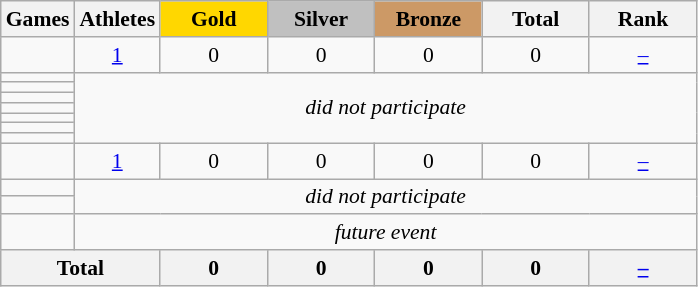<table class="wikitable" style="text-align:center; font-size:90%;">
<tr>
<th>Games</th>
<th>Athletes</th>
<td style="background:gold; width:4.5em; font-weight:bold;">Gold</td>
<td style="background:silver; width:4.5em; font-weight:bold;">Silver</td>
<td style="background:#cc9966; width:4.5em; font-weight:bold;">Bronze</td>
<th style="width:4.5em; font-weight:bold;">Total</th>
<th style="width:4.5em; font-weight:bold;">Rank</th>
</tr>
<tr>
<td align=left></td>
<td><a href='#'>1</a></td>
<td>0</td>
<td>0</td>
<td>0</td>
<td>0</td>
<td><a href='#'>–</a></td>
</tr>
<tr>
<td align=left></td>
<td colspan=6; rowspan=7><em>did not participate</em></td>
</tr>
<tr>
<td align=left></td>
</tr>
<tr>
<td align=left></td>
</tr>
<tr>
<td align=left></td>
</tr>
<tr>
<td align=left></td>
</tr>
<tr>
<td align=left></td>
</tr>
<tr>
<td align=left></td>
</tr>
<tr>
<td align=left></td>
<td><a href='#'>1</a></td>
<td>0</td>
<td>0</td>
<td>0</td>
<td>0</td>
<td><a href='#'>–</a></td>
</tr>
<tr>
<td align=left></td>
<td colspan=6; rowspan=2><em>did not participate</em></td>
</tr>
<tr>
<td align=left></td>
</tr>
<tr>
<td align=left></td>
<td colspan=6><em>future event</em></td>
</tr>
<tr>
<th colspan=2>Total</th>
<th>0</th>
<th>0</th>
<th>0</th>
<th>0</th>
<th><a href='#'>–</a></th>
</tr>
</table>
